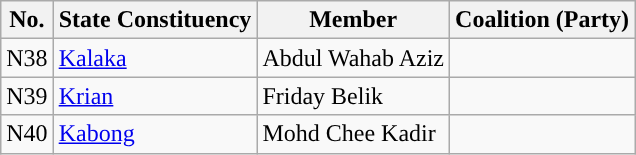<table class="wikitable">
<tr>
<th>No.</th>
<th>State Constituency</th>
<th>Member</th>
<th>Coalition (Party)</th>
</tr>
<tr>
<td>N38</td>
<td><a href='#'>Kalaka</a></td>
<td>Abdul Wahab Aziz</td>
<td></td>
</tr>
<tr>
<td>N39</td>
<td><a href='#'>Krian</a></td>
<td>Friday Belik</td>
<td></td>
</tr>
<tr>
<td>N40</td>
<td><a href='#'>Kabong</a></td>
<td>Mohd Chee Kadir</td>
<td></td>
</tr>
</table>
